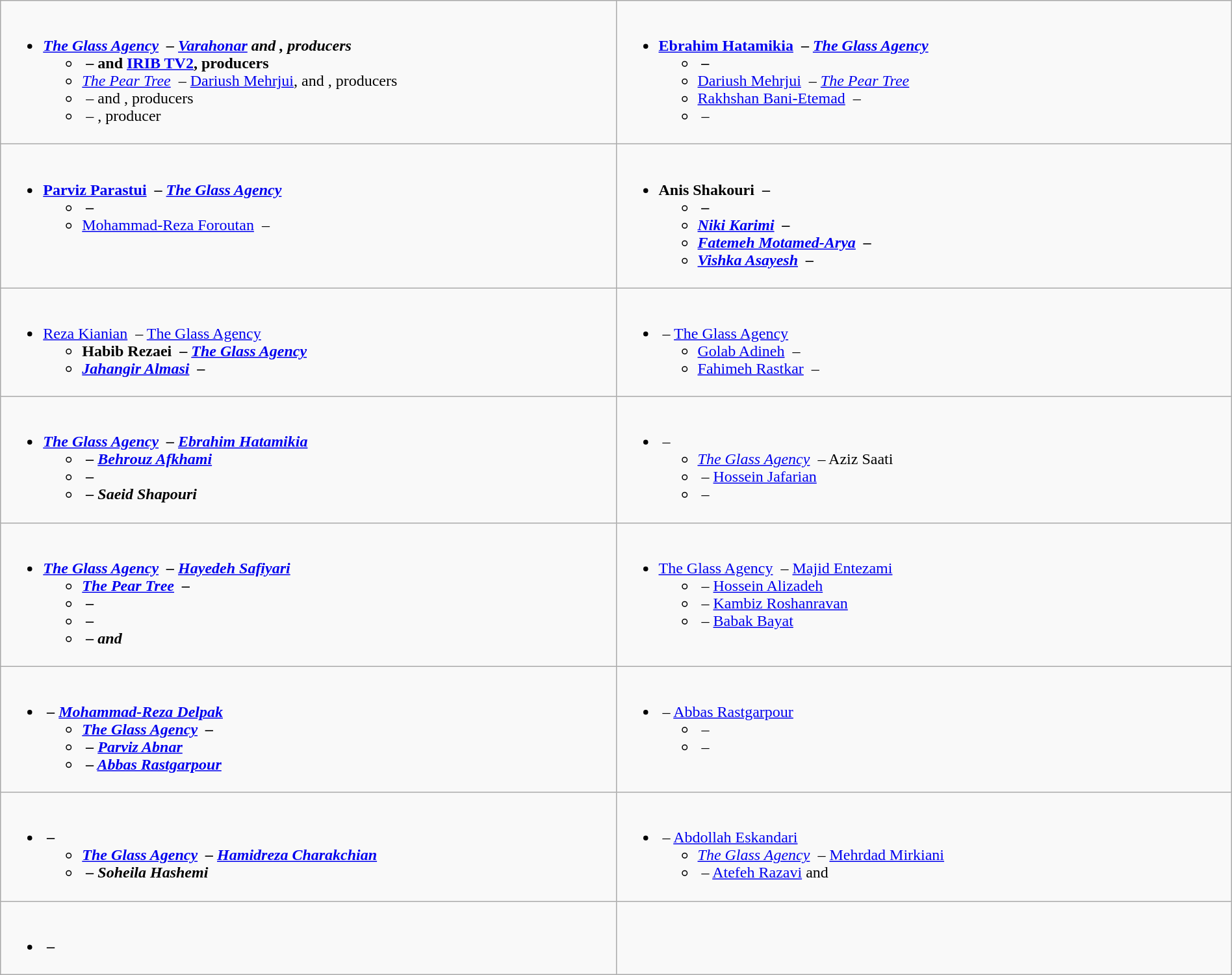<table class=wikitable width="100%">
<tr>
<td valign="top" width="50%"><br><ul><li><strong><em><a href='#'>The Glass Agency</a><em>  – <a href='#'>Varahonar</a> and , producers<strong><ul><li></em></strong></em>  –  and <a href='#'>IRIB TV2</a>, producers</strong></li><li><em><a href='#'>The Pear Tree</a></em>  – <a href='#'>Dariush Mehrjui</a>,  and , producers</li><li><em></em>  –  and , producers</li><li><em></em>  – , producer</li></ul></li></ul></td>
<td valign="top" width="50%"><br><ul><li><strong><a href='#'>Ebrahim Hatamikia</a>  – <em><a href='#'>The Glass Agency</a><strong><em><ul><li></strong>  – </em></em></strong></li><li><a href='#'>Dariush Mehrjui</a>  – <em><a href='#'>The Pear Tree</a></em></li><li><a href='#'>Rakhshan Bani-Etemad</a>  – <em></em></li><li>  – <em></em></li></ul></li></ul></td>
</tr>
<tr>
<td valign="top" width="50%"><br><ul><li><strong><a href='#'>Parviz Parastui</a>  – <em><a href='#'>The Glass Agency</a><strong><em><ul><li></strong>  – </em></em></strong></li><li><a href='#'>Mohammad-Reza Foroutan</a>  – <em></em></li></ul></li></ul></td>
<td valign="top" width="50%"><br><ul><li><strong>Anis Shakouri  – <em><strong><em><ul><li>  – </em><em></li><li><a href='#'>Niki Karimi</a>  – </em><em></li><li><a href='#'>Fatemeh Motamed-Arya</a>  – </em><em></li><li><a href='#'>Vishka Asayesh</a>  – </em><em></li></ul></li></ul></td>
</tr>
<tr>
<td valign="top" width="50%"><br><ul><li></strong><a href='#'>Reza Kianian</a>  – </em><a href='#'>The Glass Agency</a></em></strong><ul><li><strong>Habib Rezaei  – <em><a href='#'>The Glass Agency</a><strong><em></li><li><a href='#'>Jahangir Almasi</a>  – </em><em></li></ul></li></ul></td>
<td valign="top" width="50%"><br><ul><li></strong>  – </em><a href='#'>The Glass Agency</a></em></strong><ul><li><a href='#'>Golab Adineh</a>  – <em></em></li><li><a href='#'>Fahimeh Rastkar</a>  – <em></em></li></ul></li></ul></td>
</tr>
<tr>
<td valign="top" width="50%"><br><ul><li><strong><em><a href='#'>The Glass Agency</a><em>  – <a href='#'>Ebrahim Hatamikia</a><strong><ul><li></em><em>  – <a href='#'>Behrouz Afkhami</a></li><li></em><em>  – </li><li></em><em>  – Saeid Shapouri</li></ul></li></ul></td>
<td valign="top" width="50%"><br><ul><li></em></strong></em>  – </strong><ul><li><em><a href='#'>The Glass Agency</a></em>  – Aziz Saati</li><li><em></em>  – <a href='#'>Hossein Jafarian</a></li><li><em></em>  – </li></ul></li></ul></td>
</tr>
<tr>
<td valign="top" width="50%"><br><ul><li><strong><em><a href='#'>The Glass Agency</a><em>  – <a href='#'>Hayedeh Safiyari</a><strong><ul><li></em><a href='#'>The Pear Tree</a><em>  – </li><li></em><em>  – </li><li></em><em>  – </li><li></em><em>  –  and </li></ul></li></ul></td>
<td valign="top" width="50%"><br><ul><li></em></strong><a href='#'>The Glass Agency</a></em>  – <a href='#'>Majid Entezami</a></strong><ul><li><em></em>  – <a href='#'>Hossein Alizadeh</a></li><li><em></em>  – <a href='#'>Kambiz Roshanravan</a></li><li><em></em>  – <a href='#'>Babak Bayat</a></li></ul></li></ul></td>
</tr>
<tr>
<td valign="top" width="50%"><br><ul><li><strong><em><em>  – <a href='#'>Mohammad-Reza Delpak</a><strong><ul><li></em><a href='#'>The Glass Agency</a><em>  – </li><li></em><em>  – <a href='#'>Parviz Abnar</a></li><li></em><em>  – <a href='#'>Abbas Rastgarpour</a></li></ul></li></ul></td>
<td valign="top" width="50%"><br><ul><li></em></strong></em>  – <a href='#'>Abbas Rastgarpour</a></strong><ul><li><em></em>  – </li><li><em></em>  – </li></ul></li></ul></td>
</tr>
<tr>
<td valign="top" width="50%"><br><ul><li><strong><em><em>  – <strong><ul><li></em><a href='#'>The Glass Agency</a><em>  – <a href='#'>Hamidreza Charakchian</a></li><li></em><em>  – Soheila Hashemi</li></ul></li></ul></td>
<td valign="top" width="50%"><br><ul><li></em></strong></em>  – <a href='#'>Abdollah Eskandari</a></strong><ul><li><em><a href='#'>The Glass Agency</a></em>  – <a href='#'>Mehrdad Mirkiani</a></li><li><em></em>  – <a href='#'>Atefeh Razavi</a> and </li></ul></li></ul></td>
</tr>
<tr>
<td valign="top" width="50%"><br><ul><li><strong><em><em>  – <strong></li></ul></td>
</tr>
</table>
